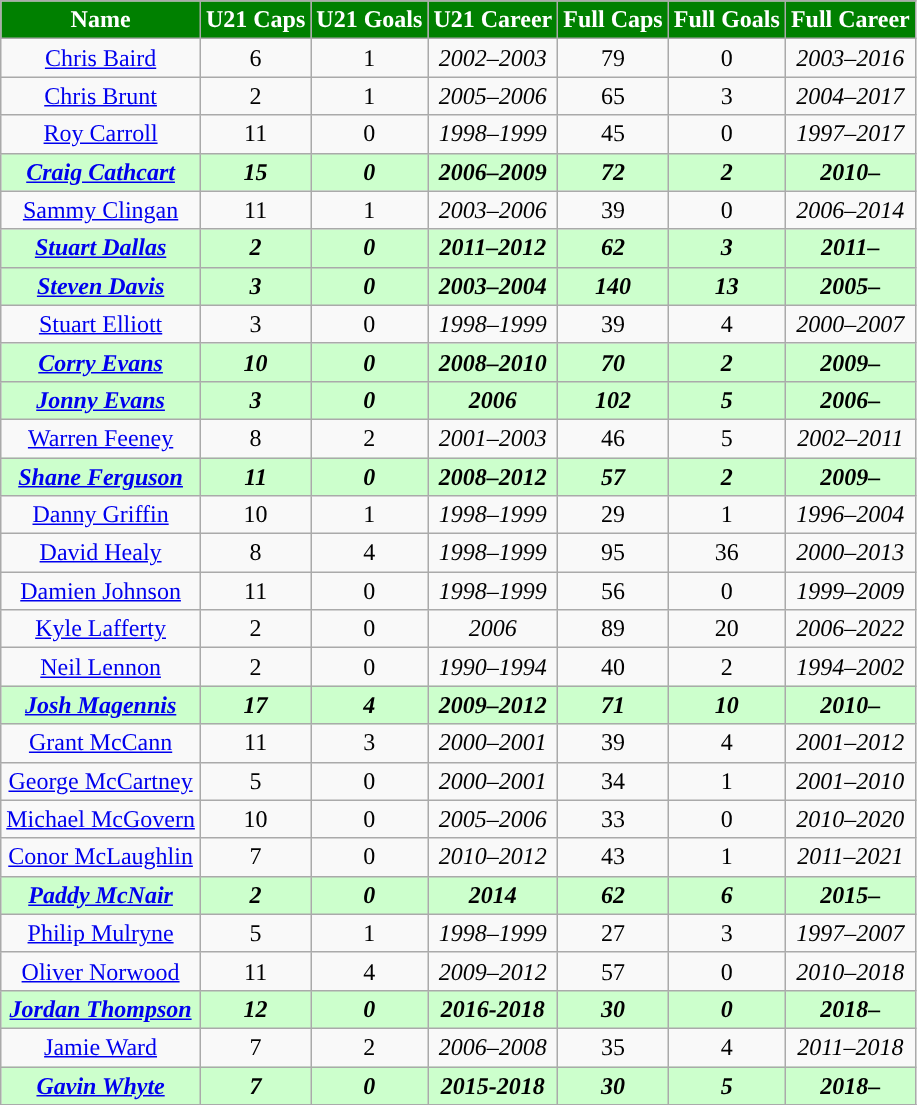<table class="wikitable sortable" style="text-align: center;">
<tr>
<th style="background-color:#008000; color:white; ">Name</th>
<th style="background-color:#008000; color:white; ">U21 Caps</th>
<th style="background-color:#008000; color:white; ">U21 Goals</th>
<th style="background-color:#008000; color:white; ">U21 Career</th>
<th style="background-color:#008000; color:white; ">Full Caps</th>
<th style="background-color:#008000; color:white; ">Full Goals</th>
<th style="background-color:#008000; color:white; ">Full Career</th>
</tr>
<tr>
<td><a href='#'>Chris Baird</a></td>
<td>6</td>
<td>1</td>
<td><em>2002–2003</em></td>
<td>79</td>
<td>0</td>
<td><em>2003–2016</em></td>
</tr>
<tr>
<td><a href='#'>Chris Brunt</a></td>
<td>2</td>
<td>1</td>
<td><em>2005–2006</em></td>
<td>65</td>
<td>3</td>
<td><em>2004–2017</em></td>
</tr>
<tr>
<td><a href='#'>Roy Carroll</a></td>
<td>11</td>
<td>0</td>
<td><em>1998–1999</em></td>
<td>45</td>
<td>0</td>
<td><em>1997–2017</em></td>
</tr>
<tr bgcolor=#CFC>
<td><strong><em><a href='#'>Craig Cathcart</a></em></strong></td>
<td><strong><em>15</em></strong></td>
<td><strong><em>0</em></strong></td>
<td><strong><em>2006–2009</em></strong></td>
<td><strong><em>72</em></strong></td>
<td><strong><em>2</em></strong></td>
<td><strong><em>2010–</em></strong></td>
</tr>
<tr>
<td><a href='#'>Sammy Clingan</a></td>
<td>11</td>
<td>1</td>
<td><em>2003–2006</em></td>
<td>39</td>
<td>0</td>
<td><em>2006–2014</em></td>
</tr>
<tr bgcolor=#CFC>
<td><strong><em><a href='#'>Stuart Dallas</a></em></strong></td>
<td><strong><em>2</em></strong></td>
<td><strong><em>0</em></strong></td>
<td><strong><em>2011–2012</em></strong></td>
<td><strong><em>62</em></strong></td>
<td><strong><em>3</em></strong></td>
<td><strong><em>2011–</em></strong></td>
</tr>
<tr bgcolor=#CFC>
<td><strong><em><a href='#'>Steven Davis</a></em></strong></td>
<td><strong><em>3</em></strong></td>
<td><strong><em>0</em></strong></td>
<td><strong><em>2003–2004</em></strong></td>
<td><strong><em>140</em></strong></td>
<td><strong><em>13</em></strong></td>
<td><strong><em>2005–</em></strong></td>
</tr>
<tr>
<td><a href='#'>Stuart Elliott</a></td>
<td>3</td>
<td>0</td>
<td><em>1998–1999</em></td>
<td>39</td>
<td>4</td>
<td><em>2000–2007</em></td>
</tr>
<tr bgcolor=#CFC>
<td><strong><em><a href='#'>Corry Evans</a></em></strong></td>
<td><strong><em>10</em></strong></td>
<td><strong><em>0</em></strong></td>
<td><strong><em>2008–2010</em></strong></td>
<td><strong><em>70</em></strong></td>
<td><strong><em>2</em></strong></td>
<td><strong><em>2009–</em></strong></td>
</tr>
<tr bgcolor=#CFC>
<td><strong><em><a href='#'>Jonny Evans</a></em></strong></td>
<td><strong><em>3</em></strong></td>
<td><strong><em>0</em></strong></td>
<td><strong><em>2006</em></strong></td>
<td><strong><em>102</em></strong></td>
<td><strong><em>5</em></strong></td>
<td><strong><em>2006–</em></strong></td>
</tr>
<tr>
<td><a href='#'>Warren Feeney</a></td>
<td>8</td>
<td>2</td>
<td><em>2001–2003</em></td>
<td>46</td>
<td>5</td>
<td><em>2002–2011</em></td>
</tr>
<tr bgcolor=#CFC>
<td><strong><em><a href='#'>Shane Ferguson</a></em></strong></td>
<td><strong><em>11</em></strong></td>
<td><strong><em>0</em></strong></td>
<td><strong><em>2008–2012</em></strong></td>
<td><strong><em>57</em></strong></td>
<td><strong><em>2</em></strong></td>
<td><strong><em>2009–</em></strong></td>
</tr>
<tr>
<td><a href='#'>Danny Griffin</a></td>
<td>10</td>
<td>1</td>
<td><em>1998–1999</em></td>
<td>29</td>
<td>1</td>
<td><em>1996–2004</em></td>
</tr>
<tr>
<td><a href='#'>David Healy</a></td>
<td>8</td>
<td>4</td>
<td><em>1998–1999</em></td>
<td>95</td>
<td>36</td>
<td><em>2000–2013</em></td>
</tr>
<tr>
<td><a href='#'>Damien Johnson</a></td>
<td>11</td>
<td>0</td>
<td><em>1998–1999</em></td>
<td>56</td>
<td>0</td>
<td><em>1999–2009</em></td>
</tr>
<tr>
<td><a href='#'>Kyle Lafferty</a></td>
<td>2</td>
<td>0</td>
<td><em>2006</em></td>
<td>89</td>
<td>20</td>
<td><em>2006–2022</em></td>
</tr>
<tr>
<td><a href='#'>Neil Lennon</a></td>
<td>2</td>
<td>0</td>
<td><em>1990–1994</em></td>
<td>40</td>
<td>2</td>
<td><em>1994–2002</em></td>
</tr>
<tr bgcolor=#CFC>
<td><strong><em><a href='#'>Josh Magennis</a></em></strong></td>
<td><strong><em>17</em></strong></td>
<td><strong><em>4</em></strong></td>
<td><strong><em>2009–2012</em></strong></td>
<td><strong><em>71</em></strong></td>
<td><strong><em>10</em></strong></td>
<td><strong><em>2010–</em></strong></td>
</tr>
<tr>
<td><a href='#'>Grant McCann</a></td>
<td>11</td>
<td>3</td>
<td><em>2000–2001</em></td>
<td>39</td>
<td>4</td>
<td><em>2001–2012</em></td>
</tr>
<tr>
<td><a href='#'>George McCartney</a></td>
<td>5</td>
<td>0</td>
<td><em>2000–2001</em></td>
<td>34</td>
<td>1</td>
<td><em>2001–2010</em></td>
</tr>
<tr>
<td><a href='#'>Michael McGovern</a></td>
<td>10</td>
<td>0</td>
<td><em>2005–2006</em></td>
<td>33</td>
<td>0</td>
<td><em>2010–2020</em></td>
</tr>
<tr>
<td><a href='#'>Conor McLaughlin</a></td>
<td>7</td>
<td>0</td>
<td><em>2010–2012</em></td>
<td>43</td>
<td>1</td>
<td><em>2011–2021</em></td>
</tr>
<tr bgcolor=#CFC>
<td><strong><em><a href='#'>Paddy McNair</a></em></strong></td>
<td><strong><em>2</em></strong></td>
<td><strong><em>0</em></strong></td>
<td><strong><em>2014</em></strong></td>
<td><strong><em>62</em></strong></td>
<td><strong><em>6</em></strong></td>
<td><strong><em>2015–</em></strong></td>
</tr>
<tr>
<td><a href='#'>Philip Mulryne</a></td>
<td>5</td>
<td>1</td>
<td><em>1998–1999</em></td>
<td>27</td>
<td>3</td>
<td><em>1997–2007</em></td>
</tr>
<tr>
<td><a href='#'>Oliver Norwood</a></td>
<td>11</td>
<td>4</td>
<td><em>2009–2012</em></td>
<td>57</td>
<td>0</td>
<td><em>2010–2018</em></td>
</tr>
<tr bgcolor=#CFC>
<td><strong><em><a href='#'>Jordan Thompson</a></em></strong></td>
<td><strong><em>12</em></strong></td>
<td><strong><em>0</em></strong></td>
<td><strong><em>2016-2018</em></strong></td>
<td><strong><em>30</em></strong></td>
<td><strong><em>0</em></strong></td>
<td><strong><em>2018–</em></strong></td>
</tr>
<tr>
<td><a href='#'>Jamie Ward</a></td>
<td>7</td>
<td>2</td>
<td><em>2006–2008</em></td>
<td>35</td>
<td>4</td>
<td><em>2011–2018</em></td>
</tr>
<tr bgcolor=#CFC>
<td><strong><em><a href='#'>Gavin Whyte</a></em></strong></td>
<td><strong><em>7</em></strong></td>
<td><strong><em>0</em></strong></td>
<td><strong><em>2015-2018</em></strong></td>
<td><strong><em>30</em></strong></td>
<td><strong><em>5</em></strong></td>
<td><strong><em>2018–</em></strong></td>
</tr>
<tr>
</tr>
</table>
